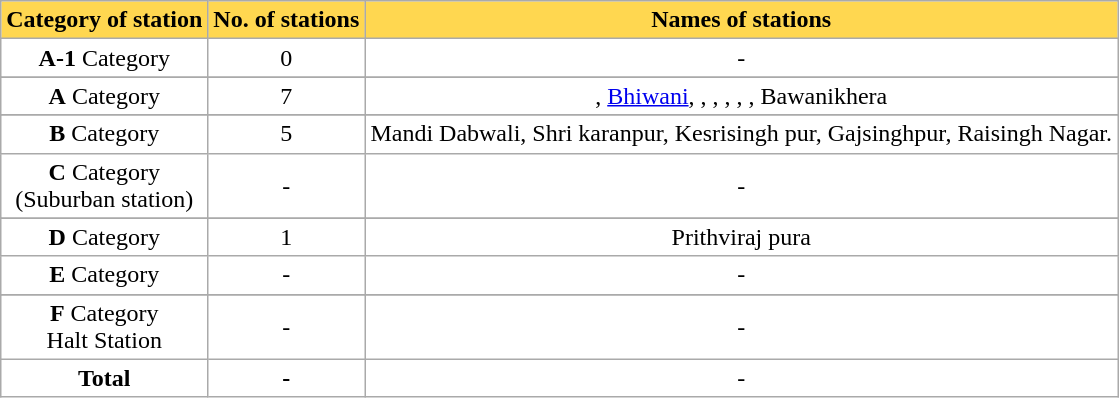<table class="wikitable sortable" style="background:#fff;">
<tr>
<th style="background:#ffd750;" !>Category of station</th>
<th style="background:#ffd750;" !>No. of stations</th>
<th style="background:#ffd750;" !>Names of stations</th>
</tr>
<tr>
<td style="text-align:center;"><strong>A-1</strong> Category</td>
<td style="text-align:center;">0</td>
<td style="text-align:center;">-</td>
</tr>
<tr>
</tr>
<tr>
<td style="text-align:center;"><strong>A</strong> Category</td>
<td style="text-align:center;">7</td>
<td style="text-align:center;">, <a href='#'>Bhiwani</a>, , , , , , Bawanikhera</td>
</tr>
<tr>
</tr>
<tr>
<td style="text-align:center;"><strong>B</strong> Category</td>
<td style="text-align:center;">5</td>
<td style="text-align:center;">Mandi Dabwali, Shri karanpur, Kesrisingh pur, Gajsinghpur, Raisingh Nagar.</td>
</tr>
<tr>
<td style="text-align:center;"><strong>C</strong> Category<br>(Suburban station)</td>
<td style="text-align:center;">-</td>
<td style="text-align:center;">-</td>
</tr>
<tr>
</tr>
<tr>
<td style="text-align:center;"><strong>D</strong> Category</td>
<td style="text-align:center;">1</td>
<td style="text-align:center;">Prithviraj pura</td>
</tr>
<tr>
<td style="text-align:center;"><strong>E</strong> Category</td>
<td style="text-align:center;">-</td>
<td style="text-align:center;">-</td>
</tr>
<tr>
</tr>
<tr>
<td style="text-align:center;"><strong>F</strong> Category<br>Halt Station</td>
<td style="text-align:center;">-</td>
<td style="text-align:center;">-</td>
</tr>
<tr>
<td style="text-align:center;"><strong>Total</strong></td>
<td style="text-align:center;"><strong>-</strong></td>
<td style="text-align:center;">-</td>
</tr>
</table>
